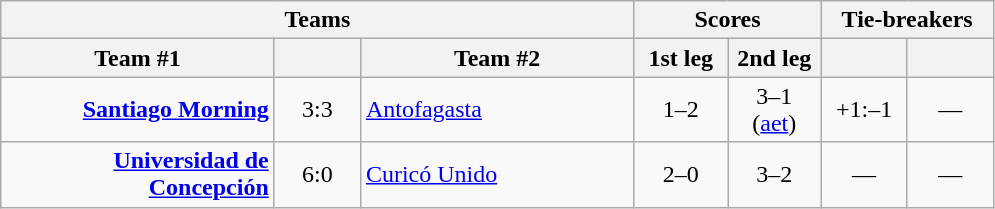<table class="wikitable" style="text-align:center;">
<tr>
<th colspan=3>Teams</th>
<th colspan=2>Scores</th>
<th colspan=2>Tie-breakers</th>
</tr>
<tr>
<th width="175">Team #1</th>
<th width="50"></th>
<th width="175">Team #2</th>
<th width="55">1st leg</th>
<th width="55">2nd leg</th>
<th width="50"></th>
<th width="50"></th>
</tr>
<tr>
<td align=right><strong><a href='#'>Santiago Morning</a></strong></td>
<td>3:3</td>
<td align=left><a href='#'>Antofagasta</a></td>
<td>1–2</td>
<td>3–1 (<a href='#'>aet</a>)</td>
<td>+1:–1</td>
<td>—</td>
</tr>
<tr>
<td align=right><strong><a href='#'>Universidad de Concepción</a></strong></td>
<td>6:0</td>
<td align=left><a href='#'>Curicó Unido</a></td>
<td>2–0</td>
<td>3–2</td>
<td>—</td>
<td>—</td>
</tr>
</table>
